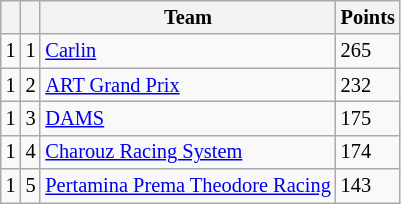<table class="wikitable" style="font-size: 85%;">
<tr>
<th></th>
<th></th>
<th>Team</th>
<th>Points</th>
</tr>
<tr>
<td> 1</td>
<td align="center">1</td>
<td> <a href='#'>Carlin</a></td>
<td>265</td>
</tr>
<tr>
<td> 1</td>
<td align="center">2</td>
<td> <a href='#'>ART Grand Prix</a></td>
<td>232</td>
</tr>
<tr>
<td> 1</td>
<td align="center">3</td>
<td> <a href='#'>DAMS</a></td>
<td>175</td>
</tr>
<tr>
<td> 1</td>
<td align="center">4</td>
<td> <a href='#'>Charouz Racing System</a></td>
<td>174</td>
</tr>
<tr>
<td> 1</td>
<td align="center">5</td>
<td> <a href='#'>Pertamina Prema Theodore Racing</a></td>
<td>143</td>
</tr>
</table>
